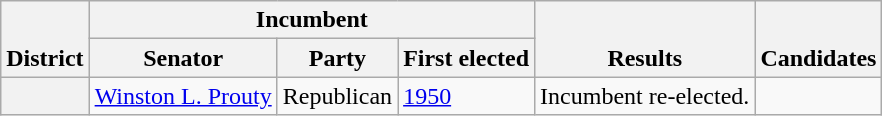<table class=wikitable>
<tr valign=bottom>
<th rowspan=2>District</th>
<th colspan=3>Incumbent</th>
<th rowspan=2>Results</th>
<th rowspan=2>Candidates</th>
</tr>
<tr>
<th>Senator</th>
<th>Party</th>
<th>First elected</th>
</tr>
<tr>
<th></th>
<td><a href='#'>Winston L. Prouty</a></td>
<td>Republican</td>
<td><a href='#'>1950</a></td>
<td>Incumbent re-elected.</td>
<td nowrap></td>
</tr>
</table>
